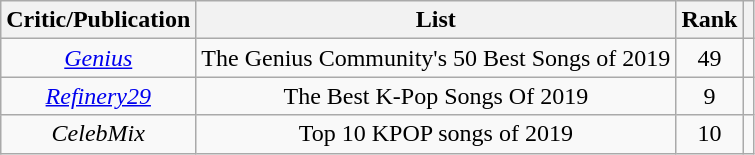<table class="sortable wikitable">
<tr>
<th>Critic/Publication</th>
<th>List</th>
<th>Rank</th>
<th class="unsortable"></th>
</tr>
<tr>
<td align="center"><em><a href='#'>Genius</a></em></td>
<td align="center">The Genius Community's 50 Best Songs of 2019</td>
<td align="center">49</td>
<td align="center"></td>
</tr>
<tr>
<td align="center"><em><a href='#'>Refinery29</a></em></td>
<td align="center">The Best K-Pop Songs Of 2019</td>
<td align="center">9</td>
<td align="center"></td>
</tr>
<tr>
<td align="center"><em>CelebMix</em></td>
<td align="center">Top 10 KPOP songs of 2019</td>
<td align="center">10</td>
<td align="center"></td>
</tr>
</table>
